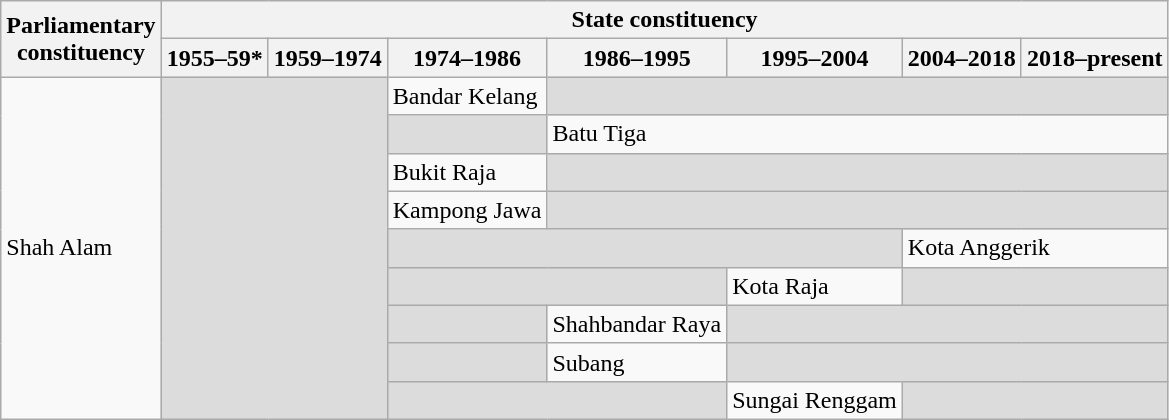<table class="wikitable">
<tr>
<th rowspan="2">Parliamentary<br>constituency</th>
<th colspan="7">State constituency</th>
</tr>
<tr>
<th>1955–59*</th>
<th>1959–1974</th>
<th>1974–1986</th>
<th>1986–1995</th>
<th>1995–2004</th>
<th>2004–2018</th>
<th>2018–present</th>
</tr>
<tr>
<td rowspan="9">Shah Alam</td>
<td colspan="2" rowspan="9" bgcolor="dcdcdc"></td>
<td>Bandar Kelang</td>
<td colspan="4" bgcolor="dcdcdc"></td>
</tr>
<tr>
<td bgcolor="dcdcdc"></td>
<td colspan="4">Batu Tiga</td>
</tr>
<tr>
<td>Bukit Raja</td>
<td colspan="4" bgcolor="dcdcdc"></td>
</tr>
<tr>
<td>Kampong Jawa</td>
<td colspan="4" bgcolor="dcdcdc"></td>
</tr>
<tr>
<td colspan="3" bgcolor="dcdcdc"></td>
<td colspan="2">Kota Anggerik</td>
</tr>
<tr>
<td colspan="2" bgcolor="dcdcdc"></td>
<td>Kota Raja</td>
<td colspan="2" bgcolor="dcdcdc"></td>
</tr>
<tr>
<td bgcolor="dcdcdc"></td>
<td>Shahbandar Raya</td>
<td colspan="3" bgcolor="dcdcdc"></td>
</tr>
<tr>
<td bgcolor="dcdcdc"></td>
<td>Subang</td>
<td colspan="3" bgcolor="dcdcdc"></td>
</tr>
<tr>
<td colspan="2" bgcolor="dcdcdc"></td>
<td>Sungai Renggam</td>
<td colspan="2" bgcolor="dcdcdc"></td>
</tr>
</table>
